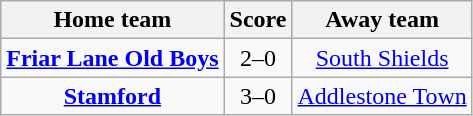<table class="wikitable" style="text-align: center">
<tr>
<th>Home team</th>
<th>Score</th>
<th>Away team</th>
</tr>
<tr>
<td><strong><a href='#'>Friar Lane Old Boys</a></strong></td>
<td>2–0</td>
<td><a href='#'>South Shields</a></td>
</tr>
<tr>
<td><strong><a href='#'>Stamford</a></strong></td>
<td>3–0</td>
<td><a href='#'>Addlestone Town</a></td>
</tr>
</table>
